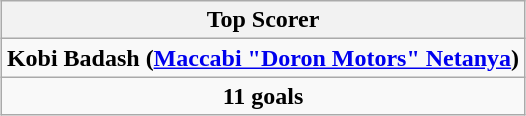<table class="wikitable" style="margin:auto">
<tr>
<th colspan="3">Top Scorer</th>
</tr>
<tr>
<td align="center" colspan="3"><strong> Kobi Badash (<a href='#'>Maccabi "Doron Motors" Netanya</a>)</strong></td>
</tr>
<tr>
<td align="center" colspan="3"><strong>11 goals</strong></td>
</tr>
</table>
